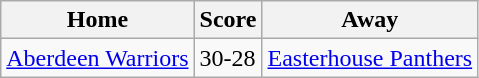<table class="wikitable">
<tr>
<th>Home</th>
<th>Score</th>
<th>Away</th>
</tr>
<tr>
<td><a href='#'>Aberdeen Warriors</a></td>
<td>30-28</td>
<td><a href='#'>Easterhouse Panthers</a></td>
</tr>
</table>
